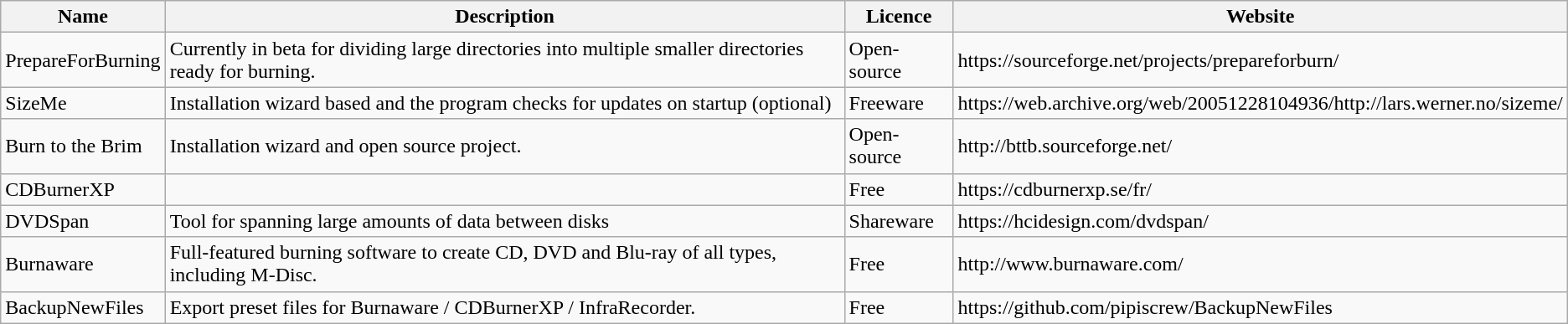<table class="wikitable sortable">
<tr>
<th>Name</th>
<th>Description</th>
<th>Licence</th>
<th>Website</th>
</tr>
<tr>
<td>PrepareForBurning</td>
<td>Currently in beta for dividing large directories into multiple smaller directories ready for burning.</td>
<td>Open-source</td>
<td>https://sourceforge.net/projects/prepareforburn/</td>
</tr>
<tr>
<td>SizeMe</td>
<td>Installation wizard based and the program checks for updates on startup (optional)</td>
<td>Freeware</td>
<td>https://web.archive.org/web/20051228104936/http://lars.werner.no/sizeme/</td>
</tr>
<tr>
<td>Burn to the Brim</td>
<td>Installation wizard and open source project.</td>
<td>Open-source</td>
<td>http://bttb.sourceforge.net/</td>
</tr>
<tr>
<td>CDBurnerXP</td>
<td></td>
<td>Free</td>
<td>https://cdburnerxp.se/fr/</td>
</tr>
<tr>
<td>DVDSpan</td>
<td>Tool for spanning large amounts of data between disks</td>
<td>Shareware</td>
<td>https://hcidesign.com/dvdspan/</td>
</tr>
<tr>
<td>Burnaware</td>
<td>Full-featured burning software to create CD, DVD and Blu-ray of all types, including M-Disc.</td>
<td>Free</td>
<td>http://www.burnaware.com/</td>
</tr>
<tr>
<td>BackupNewFiles</td>
<td>Export preset files for Burnaware / CDBurnerXP / InfraRecorder.</td>
<td>Free</td>
<td>https://github.com/pipiscrew/BackupNewFiles</td>
</tr>
</table>
